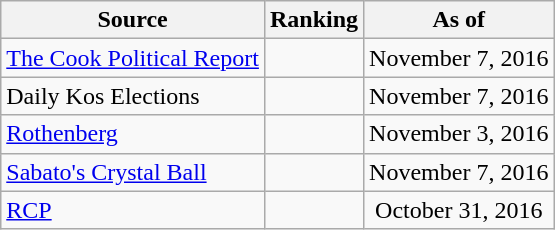<table class="wikitable" style="text-align:center">
<tr>
<th>Source</th>
<th>Ranking</th>
<th>As of</th>
</tr>
<tr>
<td align=left><a href='#'>The Cook Political Report</a></td>
<td></td>
<td>November 7, 2016</td>
</tr>
<tr>
<td align=left>Daily Kos Elections</td>
<td></td>
<td>November 7, 2016</td>
</tr>
<tr>
<td align=left><a href='#'>Rothenberg</a></td>
<td></td>
<td>November 3, 2016</td>
</tr>
<tr>
<td align=left><a href='#'>Sabato's Crystal Ball</a></td>
<td></td>
<td>November 7, 2016</td>
</tr>
<tr>
<td align="left"><a href='#'>RCP</a></td>
<td></td>
<td>October 31, 2016</td>
</tr>
</table>
